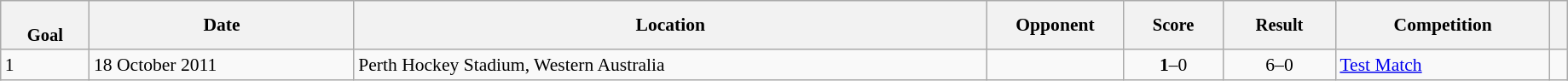<table class="wikitable sortable" style="font-size:90%" width=97%>
<tr>
<th style="font-size:95%;" data-sort-type=number><br>Goal</th>
<th align=center>Date</th>
<th>Location</th>
<th width=100>Opponent</th>
<th data-sort-type="number" style="font-size:95%">Score</th>
<th data-sort-type="number" style="font-size:95%">Result</th>
<th>Competition</th>
<th></th>
</tr>
<tr>
<td>1</td>
<td>18 October 2011</td>
<td>Perth Hockey Stadium, Western Australia</td>
<td></td>
<td align="center"><strong>1</strong>–0</td>
<td align="center">6–0</td>
<td><a href='#'>Test Match</a></td>
<td></td>
</tr>
</table>
